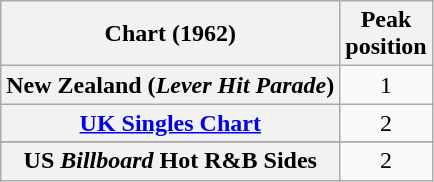<table class="wikitable sortable plainrowheaders" style="text-align:center">
<tr>
<th>Chart (1962)</th>
<th>Peak<br>position</th>
</tr>
<tr>
<th scope="row">New Zealand (<em>Lever Hit Parade</em>)</th>
<td>1</td>
</tr>
<tr>
<th scope="row"><a href='#'>UK Singles Chart</a></th>
<td>2</td>
</tr>
<tr>
</tr>
<tr>
<th scope="row">US <em>Billboard</em> Hot R&B Sides</th>
<td align="center">2</td>
</tr>
</table>
